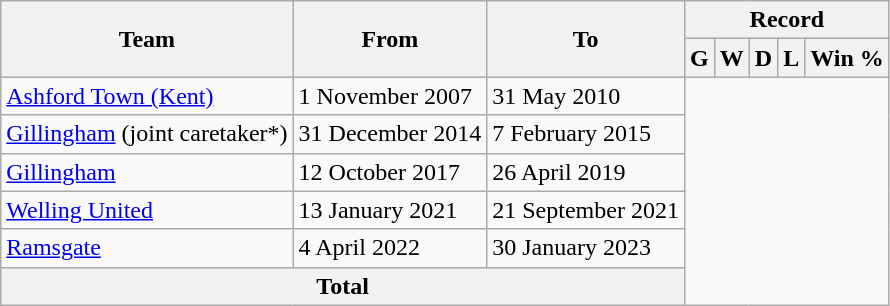<table class="wikitable" style="text-align:centre">
<tr>
<th rowspan=2>Team</th>
<th rowspan=2>From</th>
<th rowspan=2>To</th>
<th colspan=8>Record</th>
</tr>
<tr>
<th>G</th>
<th>W</th>
<th>D</th>
<th>L</th>
<th>Win %</th>
</tr>
<tr>
<td align=left><a href='#'>Ashford Town (Kent)</a></td>
<td align=left>1 November 2007</td>
<td align=left>31 May 2010<br></td>
</tr>
<tr>
<td align=left><a href='#'>Gillingham</a> (joint caretaker*)</td>
<td align=left>31 December 2014</td>
<td align=left>7 February 2015<br></td>
</tr>
<tr>
<td align=left><a href='#'>Gillingham</a></td>
<td align=left>12 October 2017</td>
<td align=left>26 April 2019<br></td>
</tr>
<tr>
<td align=left><a href='#'>Welling United</a></td>
<td align=left>13 January 2021</td>
<td align=left>21 September 2021<br></td>
</tr>
<tr>
<td align=left><a href='#'>Ramsgate</a></td>
<td align=left>4 April 2022</td>
<td align=left>30 January 2023<br></td>
</tr>
<tr>
<th colspan="3">Total<br></th>
</tr>
</table>
